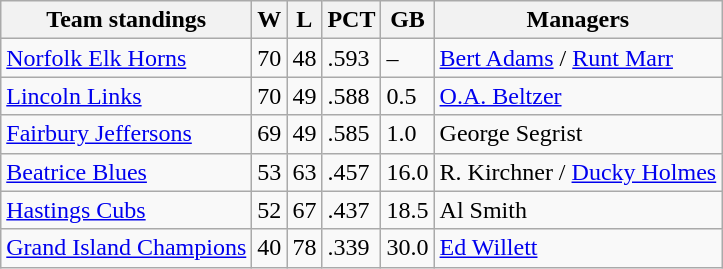<table class="wikitable">
<tr>
<th>Team standings</th>
<th>W</th>
<th>L</th>
<th>PCT</th>
<th>GB</th>
<th>Managers</th>
</tr>
<tr>
<td><a href='#'>Norfolk Elk Horns</a></td>
<td>70</td>
<td>48</td>
<td>.593</td>
<td>–</td>
<td><a href='#'>Bert Adams</a> / <a href='#'>Runt Marr</a></td>
</tr>
<tr>
<td><a href='#'>Lincoln Links</a></td>
<td>70</td>
<td>49</td>
<td>.588</td>
<td>0.5</td>
<td><a href='#'>O.A. Beltzer</a></td>
</tr>
<tr>
<td><a href='#'>Fairbury Jeffersons</a></td>
<td>69</td>
<td>49</td>
<td>.585</td>
<td>1.0</td>
<td>George Segrist</td>
</tr>
<tr>
<td><a href='#'>Beatrice Blues</a></td>
<td>53</td>
<td>63</td>
<td>.457</td>
<td>16.0</td>
<td>R. Kirchner / <a href='#'>Ducky Holmes</a></td>
</tr>
<tr>
<td><a href='#'>Hastings Cubs</a></td>
<td>52</td>
<td>67</td>
<td>.437</td>
<td>18.5</td>
<td>Al Smith</td>
</tr>
<tr>
<td><a href='#'>Grand Island Champions</a></td>
<td>40</td>
<td>78</td>
<td>.339</td>
<td>30.0</td>
<td><a href='#'>Ed Willett</a></td>
</tr>
</table>
